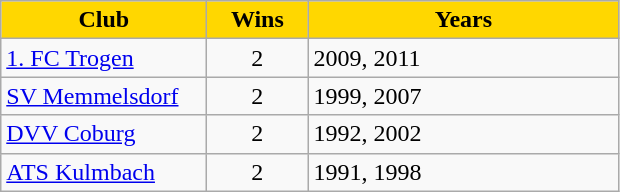<table class="wikitable">
<tr align="center" style="background:#FFD700">
<td width="130"><strong>Club</strong></td>
<td width="60"><strong>Wins</strong></td>
<td width="200"><strong>Years</strong></td>
</tr>
<tr>
<td><a href='#'>1. FC Trogen</a></td>
<td align="center">2</td>
<td>2009, 2011</td>
</tr>
<tr>
<td><a href='#'>SV Memmelsdorf</a></td>
<td align="center">2</td>
<td>1999, 2007</td>
</tr>
<tr>
<td><a href='#'>DVV Coburg</a></td>
<td align="center">2</td>
<td>1992, 2002</td>
</tr>
<tr>
<td><a href='#'>ATS Kulmbach</a></td>
<td align="center">2</td>
<td>1991, 1998</td>
</tr>
</table>
